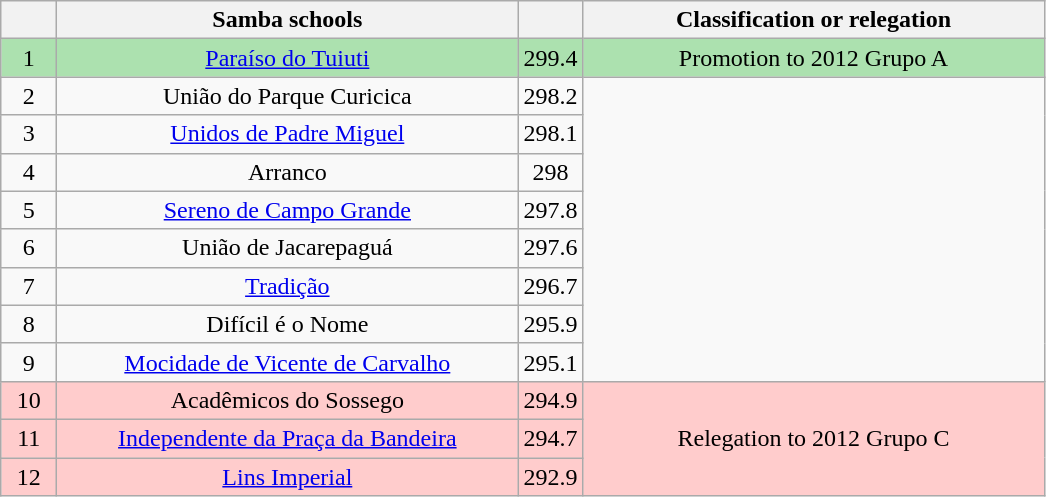<table class="wikitable">
<tr>
<th width="30"></th>
<th width="300">Samba schools</th>
<th width="20"></th>
<th width="300">Classification or relegation</th>
</tr>
<tr align="center">
<td bgcolor=ACE1AF>1</td>
<td bgcolor=ACE1AF><a href='#'>Paraíso do Tuiuti</a></td>
<td bgcolor="ACE1AF">299.4</td>
<td bgcolor=ACE1AF><span>Promotion to 2012 Grupo A</span></td>
</tr>
<tr align="center">
<td>2</td>
<td>União do Parque Curicica</td>
<td>298.2</td>
<td rowspan="8"></td>
</tr>
<tr align="center">
<td>3</td>
<td><a href='#'>Unidos de Padre Miguel</a></td>
<td>298.1</td>
</tr>
<tr align="center">
<td>4</td>
<td>Arranco</td>
<td>298</td>
</tr>
<tr align="center">
<td>5</td>
<td><a href='#'>Sereno de Campo Grande</a></td>
<td>297.8</td>
</tr>
<tr align="center">
<td>6</td>
<td>União de Jacarepaguá</td>
<td>297.6</td>
</tr>
<tr align="center">
<td>7</td>
<td><a href='#'>Tradição</a></td>
<td>296.7</td>
</tr>
<tr align="center">
<td>8</td>
<td>Difícil é o Nome</td>
<td>295.9</td>
</tr>
<tr align="center">
<td>9</td>
<td><a href='#'>Mocidade de Vicente de Carvalho</a></td>
<td>295.1</td>
</tr>
<tr align="center">
<td bgcolor=FFCCCC>10</td>
<td bgcolor=FFCCCC>Acadêmicos do Sossego</td>
<td bgcolor="FFCCCC">294.9</td>
<td rowspan="3" bgcolor=FFCCCC><span>Relegation to 2012 Grupo C</span></td>
</tr>
<tr align="center">
<td bgcolor=FFCCCC>11</td>
<td bgcolor=FFCCCC><a href='#'>Independente da Praça da Bandeira</a></td>
<td bgcolor="FFCCCC">294.7</td>
</tr>
<tr align="center">
<td bgcolor=FFCCCC>12</td>
<td bgcolor=FFCCCC><a href='#'>Lins Imperial</a></td>
<td bgcolor="FFCCCC">292.9</td>
</tr>
</table>
